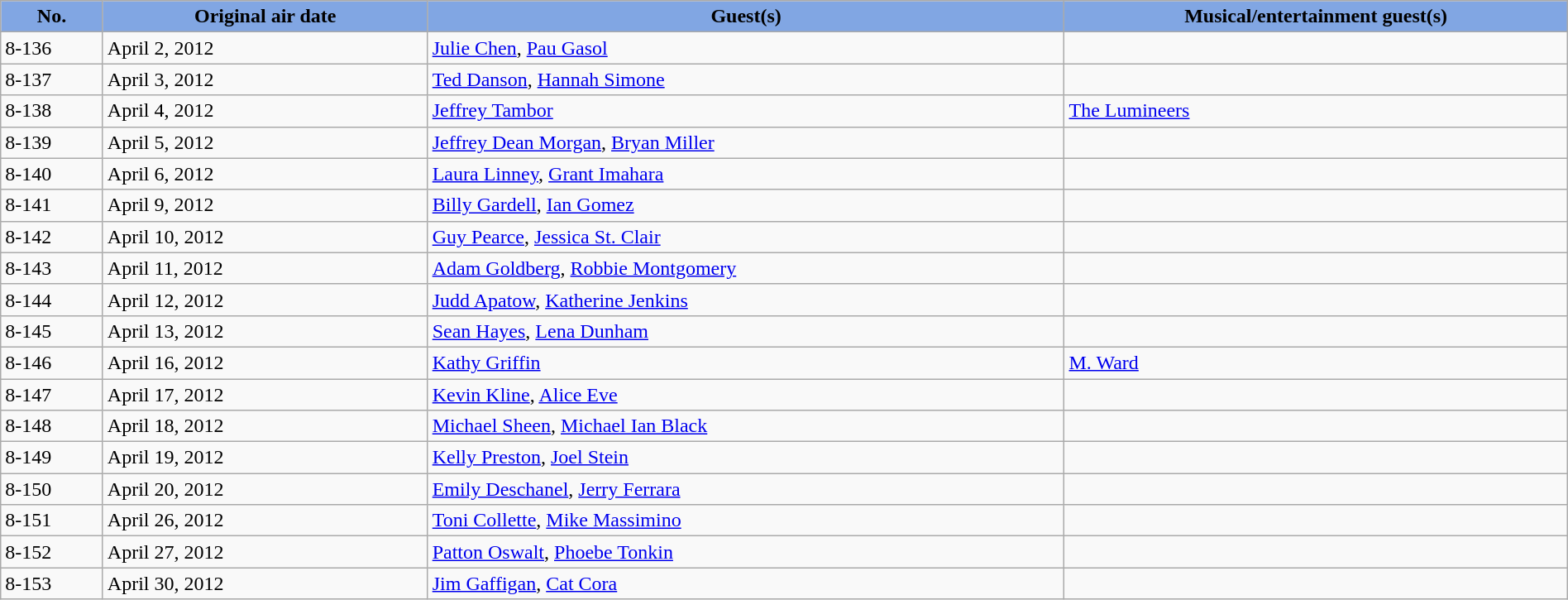<table class="wikitable plainrowheaders" style="width:100%;">
<tr>
<th style="width:50px; background:#81a6e3;">No.</th>
<th style="width:175px; background:#81a6e3;">Original air date</th>
<th style="width:350px; background:#81a6e3;">Guest(s)</th>
<th style="width:275px; background:#81a6e3;">Musical/entertainment guest(s)</th>
</tr>
<tr>
<td>8-136</td>
<td>April 2, 2012</td>
<td><a href='#'>Julie Chen</a>, <a href='#'>Pau Gasol</a></td>
<td></td>
</tr>
<tr>
<td>8-137</td>
<td>April 3, 2012</td>
<td><a href='#'>Ted Danson</a>, <a href='#'>Hannah Simone</a></td>
<td></td>
</tr>
<tr>
<td>8-138</td>
<td>April 4, 2012</td>
<td><a href='#'>Jeffrey Tambor</a></td>
<td><a href='#'>The Lumineers</a></td>
</tr>
<tr>
<td>8-139</td>
<td>April 5, 2012</td>
<td><a href='#'>Jeffrey Dean Morgan</a>, <a href='#'>Bryan Miller</a></td>
<td></td>
</tr>
<tr>
<td>8-140</td>
<td>April 6, 2012</td>
<td><a href='#'>Laura Linney</a>, <a href='#'>Grant Imahara</a></td>
<td></td>
</tr>
<tr>
<td>8-141</td>
<td>April 9, 2012</td>
<td><a href='#'>Billy Gardell</a>, <a href='#'>Ian Gomez</a></td>
<td></td>
</tr>
<tr>
<td>8-142</td>
<td>April 10, 2012</td>
<td><a href='#'>Guy Pearce</a>, <a href='#'>Jessica St. Clair</a></td>
<td></td>
</tr>
<tr>
<td>8-143</td>
<td>April 11, 2012</td>
<td><a href='#'>Adam Goldberg</a>, <a href='#'>Robbie Montgomery</a></td>
<td></td>
</tr>
<tr>
<td>8-144</td>
<td>April 12, 2012</td>
<td><a href='#'>Judd Apatow</a>, <a href='#'>Katherine Jenkins</a></td>
<td></td>
</tr>
<tr>
<td>8-145</td>
<td>April 13, 2012</td>
<td><a href='#'>Sean Hayes</a>, <a href='#'>Lena Dunham</a></td>
<td></td>
</tr>
<tr>
<td>8-146</td>
<td>April 16, 2012</td>
<td><a href='#'>Kathy Griffin</a></td>
<td><a href='#'>M. Ward</a></td>
</tr>
<tr>
<td>8-147</td>
<td>April 17, 2012</td>
<td><a href='#'>Kevin Kline</a>, <a href='#'>Alice Eve</a></td>
<td></td>
</tr>
<tr>
<td>8-148</td>
<td>April 18, 2012</td>
<td><a href='#'>Michael Sheen</a>, <a href='#'>Michael Ian Black</a></td>
<td></td>
</tr>
<tr>
<td>8-149</td>
<td>April 19, 2012</td>
<td><a href='#'>Kelly Preston</a>, <a href='#'>Joel Stein</a></td>
<td></td>
</tr>
<tr>
<td>8-150</td>
<td>April 20, 2012</td>
<td><a href='#'>Emily Deschanel</a>, <a href='#'>Jerry Ferrara</a></td>
<td></td>
</tr>
<tr>
<td>8-151</td>
<td>April 26, 2012</td>
<td><a href='#'>Toni Collette</a>, <a href='#'>Mike Massimino</a></td>
<td></td>
</tr>
<tr>
<td>8-152</td>
<td>April 27, 2012</td>
<td><a href='#'>Patton Oswalt</a>, <a href='#'>Phoebe Tonkin</a></td>
<td></td>
</tr>
<tr>
<td>8-153</td>
<td>April 30, 2012</td>
<td><a href='#'>Jim Gaffigan</a>, <a href='#'>Cat Cora</a></td>
<td></td>
</tr>
</table>
